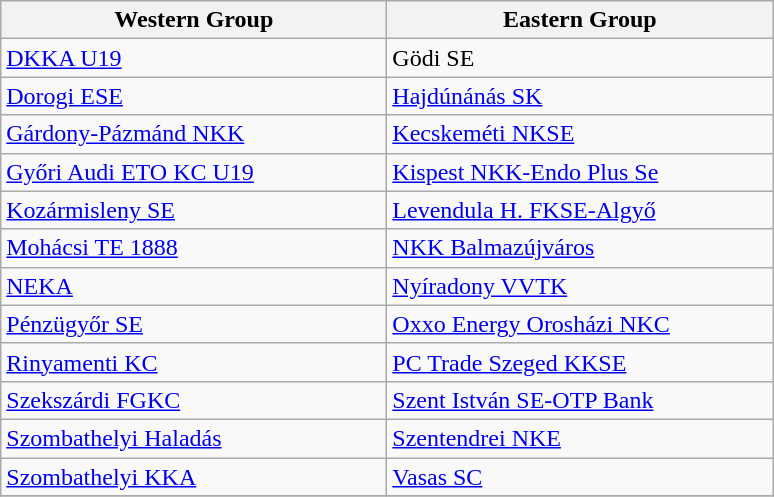<table class="wikitable" style="text-align;">
<tr>
<th width="250">Western Group</th>
<th width="250">Eastern Group</th>
</tr>
<tr>
<td><a href='#'>DKKA U19</a></td>
<td>Gödi SE</td>
</tr>
<tr>
<td><a href='#'>Dorogi ESE</a></td>
<td><a href='#'>Hajdúnánás SK</a></td>
</tr>
<tr>
<td><a href='#'>Gárdony-Pázmánd NKK</a></td>
<td><a href='#'>Kecskeméti NKSE</a></td>
</tr>
<tr>
<td><a href='#'>Győri Audi ETO KC U19</a></td>
<td><a href='#'>Kispest NKK-Endo Plus Se</a></td>
</tr>
<tr>
<td><a href='#'>Kozármisleny SE</a></td>
<td><a href='#'>Levendula H. FKSE-Algyő</a></td>
</tr>
<tr>
<td><a href='#'>Mohácsi TE 1888</a></td>
<td><a href='#'>NKK Balmazújváros</a></td>
</tr>
<tr>
<td><a href='#'>NEKA</a></td>
<td><a href='#'>Nyíradony VVTK</a></td>
</tr>
<tr>
<td><a href='#'>Pénzügyőr SE</a></td>
<td><a href='#'>Oxxo Energy Orosházi NKC</a></td>
</tr>
<tr>
<td><a href='#'>Rinyamenti KC</a></td>
<td><a href='#'>PC Trade Szeged KKSE</a></td>
</tr>
<tr>
<td><a href='#'>Szekszárdi FGKC</a></td>
<td><a href='#'>Szent István SE-OTP Bank</a></td>
</tr>
<tr>
<td><a href='#'>Szombathelyi Haladás</a></td>
<td><a href='#'>Szentendrei NKE</a></td>
</tr>
<tr>
<td><a href='#'>Szombathelyi KKA</a></td>
<td><a href='#'>Vasas SC</a></td>
</tr>
<tr>
</tr>
</table>
